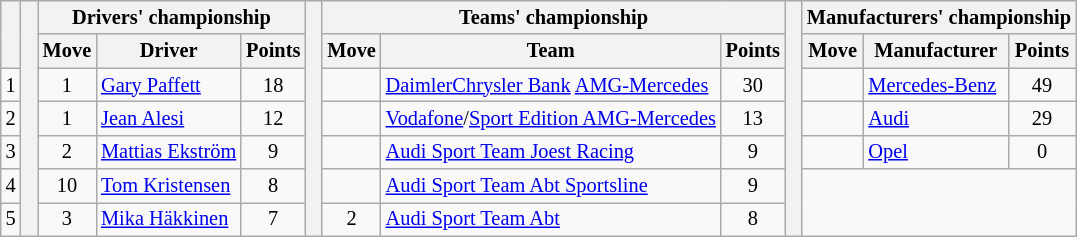<table class="wikitable" style="font-size:85%;">
<tr>
<th rowspan="2"></th>
<th rowspan="7" style="width:5px;"></th>
<th colspan="3">Drivers' championship</th>
<th rowspan="7" style="width:5px;"></th>
<th colspan="3" nowrap>Teams' championship</th>
<th rowspan="7" style="width:5px;"></th>
<th colspan="3" nowrap>Manufacturers' championship</th>
</tr>
<tr>
<th>Move</th>
<th>Driver</th>
<th>Points</th>
<th>Move</th>
<th>Team</th>
<th>Points</th>
<th>Move</th>
<th>Manufacturer</th>
<th>Points</th>
</tr>
<tr>
<td align="center">1</td>
<td align="center"> 1</td>
<td> <a href='#'>Gary Paffett</a></td>
<td align="center">18</td>
<td align="center"></td>
<td> <a href='#'>DaimlerChrysler Bank</a> <a href='#'>AMG-Mercedes</a></td>
<td align="center">30</td>
<td align="center"></td>
<td> <a href='#'>Mercedes-Benz</a></td>
<td align="center">49</td>
</tr>
<tr>
<td align="center">2</td>
<td align="center"> 1</td>
<td> <a href='#'>Jean Alesi</a></td>
<td align="center">12</td>
<td align="center"></td>
<td> <a href='#'>Vodafone</a>/<a href='#'>Sport Edition AMG-Mercedes</a></td>
<td align="center">13</td>
<td align="center"></td>
<td> <a href='#'>Audi</a></td>
<td align="center">29</td>
</tr>
<tr>
<td align="center">3</td>
<td align="center"> 2</td>
<td> <a href='#'>Mattias Ekström</a></td>
<td align="center">9</td>
<td align="center"></td>
<td> <a href='#'>Audi Sport Team Joest Racing</a></td>
<td align="center">9</td>
<td align="center"></td>
<td> <a href='#'>Opel</a></td>
<td align="center">0</td>
</tr>
<tr>
<td align="center">4</td>
<td align="center"> 10</td>
<td> <a href='#'>Tom Kristensen</a></td>
<td align="center">8</td>
<td align="center"></td>
<td> <a href='#'>Audi Sport Team Abt Sportsline</a></td>
<td align="center">9</td>
</tr>
<tr>
<td align="center">5</td>
<td align="center"> 3</td>
<td> <a href='#'>Mika Häkkinen</a></td>
<td align="center">7</td>
<td align="center"> 2</td>
<td> <a href='#'>Audi Sport Team Abt</a></td>
<td align="center">8</td>
</tr>
</table>
